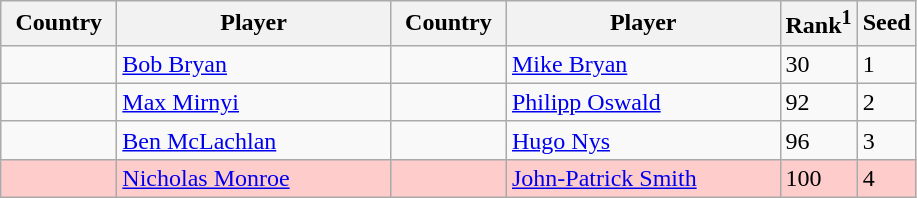<table class="sortable wikitable">
<tr>
<th width="70">Country</th>
<th width="175">Player</th>
<th width="70">Country</th>
<th width="175">Player</th>
<th>Rank<sup>1</sup></th>
<th>Seed</th>
</tr>
<tr>
<td></td>
<td><a href='#'>Bob Bryan</a></td>
<td></td>
<td><a href='#'>Mike Bryan</a></td>
<td>30</td>
<td>1</td>
</tr>
<tr>
<td></td>
<td><a href='#'>Max Mirnyi</a></td>
<td></td>
<td><a href='#'>Philipp Oswald</a></td>
<td>92</td>
<td>2</td>
</tr>
<tr>
<td></td>
<td><a href='#'>Ben McLachlan</a></td>
<td></td>
<td><a href='#'>Hugo Nys</a></td>
<td>96</td>
<td>3</td>
</tr>
<tr style="background:#fcc;">
<td></td>
<td><a href='#'>Nicholas Monroe</a></td>
<td></td>
<td><a href='#'>John-Patrick Smith</a></td>
<td>100</td>
<td>4</td>
</tr>
</table>
